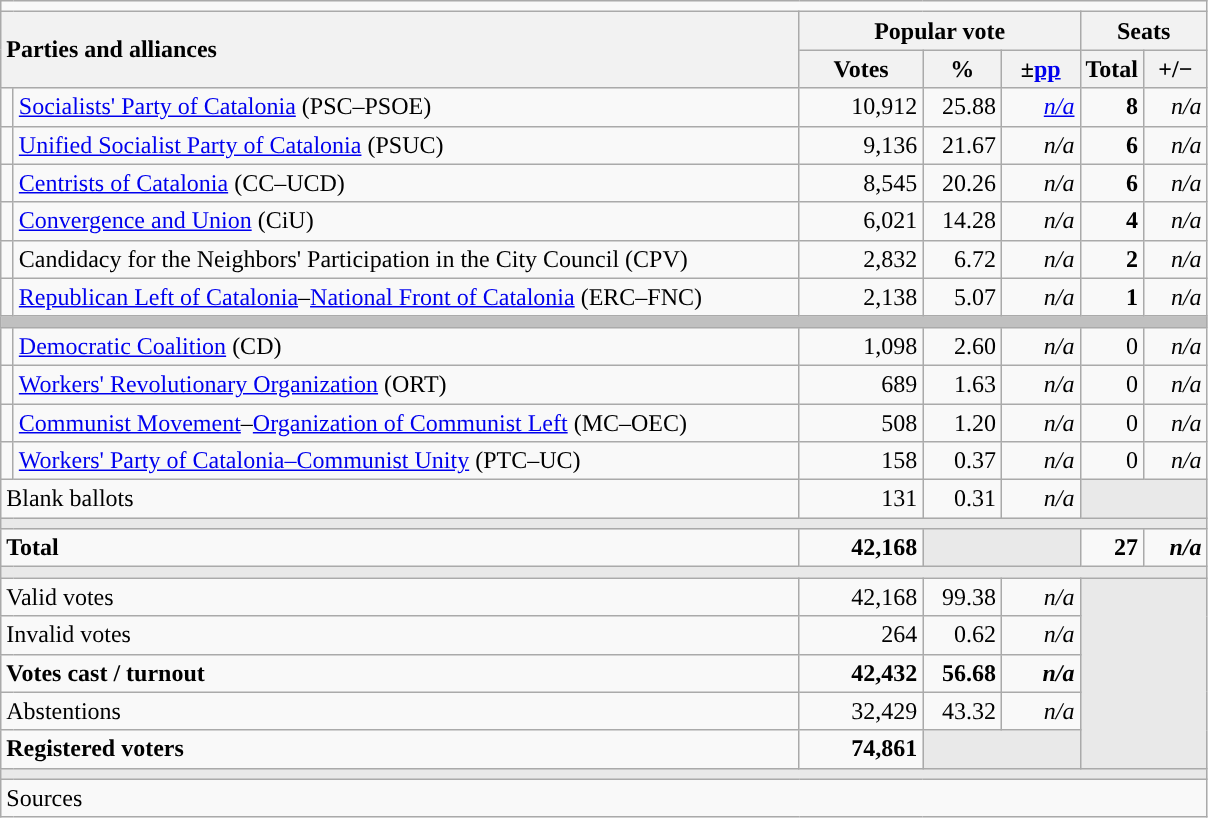<table class="wikitable" style="text-align:right;">
<tr>
<td colspan="7"></td>
</tr>
<tr>
<th style="text-align:left;" rowspan="2" colspan="2" width="525">Parties and alliances</th>
<th colspan="3">Popular vote</th>
<th colspan="2">Seats</th>
</tr>
<tr>
<th width="75">Votes</th>
<th width="45">%</th>
<th width="45">±<a href='#'>pp</a></th>
<th width="35">Total</th>
<th width="35">+/−</th>
</tr>
<tr>
<td width="1" style="color:inherit;background:"></td>
<td align="left"><a href='#'>Socialists' Party of Catalonia</a> (PSC–PSOE)</td>
<td>10,912</td>
<td>25.88</td>
<td><em><a href='#'>n/a</a></em></td>
<td><strong>8</strong></td>
<td><em>n/a</em></td>
</tr>
<tr>
<td style="color:inherit;background:"></td>
<td align="left"><a href='#'>Unified Socialist Party of Catalonia</a> (PSUC)</td>
<td>9,136</td>
<td>21.67</td>
<td><em>n/a</em></td>
<td><strong>6</strong></td>
<td><em>n/a</em></td>
</tr>
<tr>
<td style="color:inherit;background:"></td>
<td align="left"><a href='#'>Centrists of Catalonia</a> (CC–UCD)</td>
<td>8,545</td>
<td>20.26</td>
<td><em>n/a</em></td>
<td><strong>6</strong></td>
<td><em>n/a</em></td>
</tr>
<tr>
<td style="color:inherit;background:"></td>
<td align="left"><a href='#'>Convergence and Union</a> (CiU)</td>
<td>6,021</td>
<td>14.28</td>
<td><em>n/a</em></td>
<td><strong>4</strong></td>
<td><em>n/a</em></td>
</tr>
<tr>
<td style="color:inherit;background:"></td>
<td align="left">Candidacy for the Neighbors' Participation in the City Council (CPV)</td>
<td>2,832</td>
<td>6.72</td>
<td><em>n/a</em></td>
<td><strong>2</strong></td>
<td><em>n/a</em></td>
</tr>
<tr>
<td style="color:inherit;background:"></td>
<td align="left"><a href='#'>Republican Left of Catalonia</a>–<a href='#'>National Front of Catalonia</a> (ERC–FNC)</td>
<td>2,138</td>
<td>5.07</td>
<td><em>n/a</em></td>
<td><strong>1</strong></td>
<td><em>n/a</em></td>
</tr>
<tr>
<td colspan="7" style="color:inherit;background:#C0C0C0"></td>
</tr>
<tr>
<td style="color:inherit;background:"></td>
<td align="left"><a href='#'>Democratic Coalition</a> (CD)</td>
<td>1,098</td>
<td>2.60</td>
<td><em>n/a</em></td>
<td>0</td>
<td><em>n/a</em></td>
</tr>
<tr>
<td style="color:inherit;background:"></td>
<td align="left"><a href='#'>Workers' Revolutionary Organization</a> (ORT)</td>
<td>689</td>
<td>1.63</td>
<td><em>n/a</em></td>
<td>0</td>
<td><em>n/a</em></td>
</tr>
<tr>
<td style="color:inherit;background:"></td>
<td align="left"><a href='#'>Communist Movement</a>–<a href='#'>Organization of Communist Left</a> (MC–OEC)</td>
<td>508</td>
<td>1.20</td>
<td><em>n/a</em></td>
<td>0</td>
<td><em>n/a</em></td>
</tr>
<tr>
<td style="color:inherit;background:"></td>
<td align="left"><a href='#'>Workers' Party of Catalonia–Communist Unity</a> (PTC–UC)</td>
<td>158</td>
<td>0.37</td>
<td><em>n/a</em></td>
<td>0</td>
<td><em>n/a</em></td>
</tr>
<tr>
<td align="left" colspan="2">Blank ballots</td>
<td>131</td>
<td>0.31</td>
<td><em>n/a</em></td>
<td style="color:inherit;background:#E9E9E9" colspan="2"></td>
</tr>
<tr>
<td colspan="7" style="color:inherit;background:#E9E9E9"></td>
</tr>
<tr style="font-weight:bold;">
<td align="left" colspan="2">Total</td>
<td>42,168</td>
<td bgcolor="#E9E9E9" colspan="2"></td>
<td>27</td>
<td><em>n/a</em></td>
</tr>
<tr>
<td colspan="7" style="color:inherit;background:#E9E9E9"></td>
</tr>
<tr>
<td align="left" colspan="2">Valid votes</td>
<td>42,168</td>
<td>99.38</td>
<td><em>n/a</em></td>
<td bgcolor="#E9E9E9" colspan="2" rowspan="5"></td>
</tr>
<tr>
<td align="left" colspan="2">Invalid votes</td>
<td>264</td>
<td>0.62</td>
<td><em>n/a</em></td>
</tr>
<tr style="font-weight:bold;">
<td align="left" colspan="2">Votes cast / turnout</td>
<td>42,432</td>
<td>56.68</td>
<td><em>n/a</em></td>
</tr>
<tr>
<td align="left" colspan="2">Abstentions</td>
<td>32,429</td>
<td>43.32</td>
<td><em>n/a</em></td>
</tr>
<tr style="font-weight:bold;">
<td align="left" colspan="2">Registered voters</td>
<td>74,861</td>
<td bgcolor="#E9E9E9" colspan="2"></td>
</tr>
<tr>
<td colspan="7" style="color:inherit;background:#E9E9E9"></td>
</tr>
<tr>
<td align="left" colspan="7">Sources</td>
</tr>
</table>
